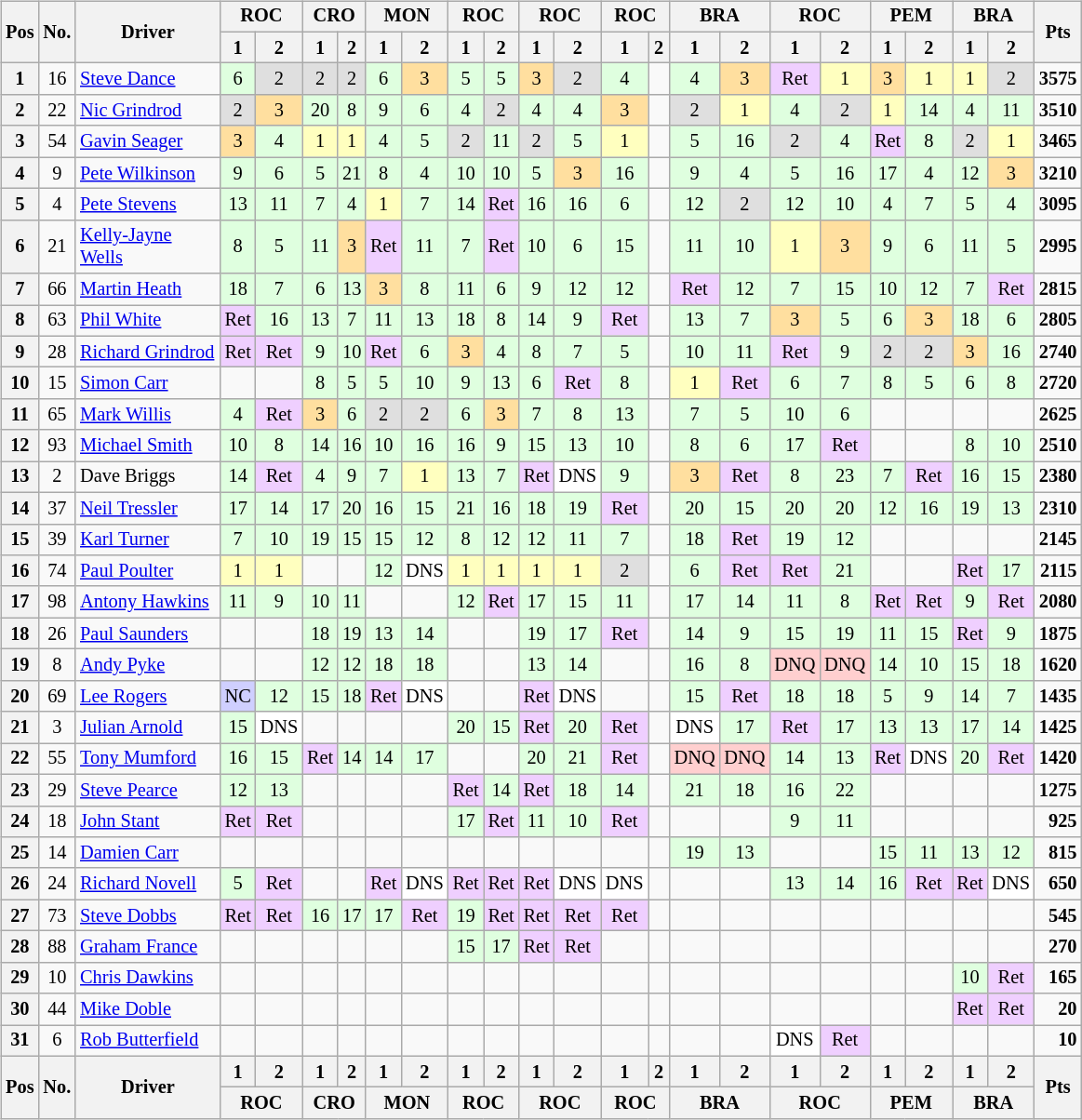<table>
<tr>
<td><br><table class="wikitable" style="font-size: 85%">
<tr valign="top">
<th valign="middle" rowspan=2>Pos</th>
<th valign="middle" rowspan=2>No.</th>
<th valign="middle" rowspan=2>Driver</th>
<th colspan=2>ROC</th>
<th colspan=2>CRO</th>
<th colspan=2>MON</th>
<th colspan=2>ROC</th>
<th colspan=2>ROC</th>
<th colspan=2>ROC</th>
<th colspan=2>BRA</th>
<th colspan=2>ROC</th>
<th colspan=2>PEM</th>
<th colspan=2>BRA</th>
<th rowspan=2 valign="middle">Pts</th>
</tr>
<tr>
<th width="2%">1</th>
<th width="2%">2</th>
<th width="2%">1</th>
<th width="2%">2</th>
<th width="2%">1</th>
<th width="2%">2</th>
<th width="2%">1</th>
<th width="2%">2</th>
<th width="2%">1</th>
<th width="2%">2</th>
<th width="2%">1</th>
<th width="2%">2</th>
<th width="2%">1</th>
<th width="2%">2</th>
<th width="2%">1</th>
<th width="2%">2</th>
<th width="2%">1</th>
<th width="2%">2</th>
<th width="2%">1</th>
<th width="2%">2</th>
</tr>
<tr>
<th>1</th>
<td align=center>16</td>
<td><a href='#'>Steve Dance</a></td>
<td align=center style="background:#dfffdf;">6</td>
<td align=center style="background:#dfdfdf;">2</td>
<td align=center style="background:#dfdfdf;">2</td>
<td align=center style="background:#dfdfdf;">2</td>
<td align=center style="background:#dfffdf;">6</td>
<td align=center style="background:#ffdf9f;">3</td>
<td align=center style="background:#dfffdf;">5</td>
<td align=center style="background:#dfffdf;">5</td>
<td align=center style="background:#ffdf9f;">3</td>
<td align=center style="background:#dfdfdf;">2</td>
<td align=center style="background:#dfffdf;">4</td>
<td></td>
<td align=center style="background:#dfffdf;">4</td>
<td align=center style="background:#ffdf9f;">3</td>
<td align=center style="background:#efcfff;">Ret</td>
<td align=center style="background:#ffffbf;">1</td>
<td align=center style="background:#ffdf9f;">3</td>
<td align=center style="background:#ffffbf;">1</td>
<td align=center style="background:#ffffbf;">1</td>
<td align=center style="background:#dfdfdf;">2</td>
<td align="right"><strong>3575</strong></td>
</tr>
<tr>
<th>2</th>
<td align=center>22</td>
<td><a href='#'>Nic Grindrod</a></td>
<td align=center style="background:#dfdfdf;">2</td>
<td align=center style="background:#ffdf9f;">3</td>
<td align=center style="background:#dfffdf;">20</td>
<td align=center style="background:#dfffdf;">8</td>
<td align=center style="background:#dfffdf;">9</td>
<td align=center style="background:#dfffdf;">6</td>
<td align=center style="background:#dfffdf;">4</td>
<td align=center style="background:#dfdfdf;">2</td>
<td align=center style="background:#dfffdf;">4</td>
<td align=center style="background:#dfffdf;">4</td>
<td align=center style="background:#ffdf9f;">3</td>
<td></td>
<td align=center style="background:#dfdfdf;">2</td>
<td align=center style="background:#ffffbf;">1</td>
<td align=center style="background:#dfffdf;">4</td>
<td align=center style="background:#dfdfdf;">2</td>
<td align=center style="background:#ffffbf;">1</td>
<td align=center style="background:#dfffdf;">14</td>
<td align=center style="background:#dfffdf;">4</td>
<td align=center style="background:#dfffdf;">11</td>
<td align="right"><strong>3510</strong></td>
</tr>
<tr>
<th>3</th>
<td align=center>54</td>
<td><a href='#'>Gavin Seager</a></td>
<td align=center style="background:#ffdf9f;">3</td>
<td align=center style="background:#dfffdf;">4</td>
<td align=center style="background:#ffffbf;">1</td>
<td align=center style="background:#ffffbf;">1</td>
<td align=center style="background:#dfffdf;">4</td>
<td align=center style="background:#dfffdf;">5</td>
<td align=center style="background:#dfdfdf;">2</td>
<td align=center style="background:#dfffdf;">11</td>
<td align=center style="background:#dfdfdf;">2</td>
<td align=center style="background:#dfffdf;">5</td>
<td align=center style="background:#ffffbf;">1</td>
<td></td>
<td align=center style="background:#dfffdf;">5</td>
<td align=center style="background:#dfffdf;">16</td>
<td align=center style="background:#dfdfdf;">2</td>
<td align=center style="background:#dfffdf;">4</td>
<td align=center style="background:#efcfff;">Ret</td>
<td align=center style="background:#dfffdf;">8</td>
<td align=center style="background:#dfdfdf;">2</td>
<td align=center style="background:#ffffbf;">1</td>
<td align="right"><strong>3465</strong></td>
</tr>
<tr>
<th>4</th>
<td align=center>9</td>
<td><a href='#'>Pete Wilkinson</a></td>
<td align=center style="background:#dfffdf;">9</td>
<td align=center style="background:#dfffdf;">6</td>
<td align=center style="background:#dfffdf;">5</td>
<td align=center style="background:#dfffdf;">21</td>
<td align=center style="background:#dfffdf;">8</td>
<td align=center style="background:#dfffdf;">4</td>
<td align=center style="background:#dfffdf;">10</td>
<td align=center style="background:#dfffdf;">10</td>
<td align=center style="background:#dfffdf;">5</td>
<td align=center style="background:#ffdf9f;">3</td>
<td align=center style="background:#dfffdf;">16</td>
<td></td>
<td align=center style="background:#dfffdf;">9</td>
<td align=center style="background:#dfffdf;">4</td>
<td align=center style="background:#dfffdf;">5</td>
<td align=center style="background:#dfffdf;">16</td>
<td align=center style="background:#dfffdf;">17</td>
<td align=center style="background:#dfffdf;">4</td>
<td align=center style="background:#dfffdf;">12</td>
<td align=center style="background:#ffdf9f;">3</td>
<td align="right"><strong>3210</strong></td>
</tr>
<tr>
<th>5</th>
<td align=center>4</td>
<td><a href='#'>Pete Stevens</a></td>
<td align=center style="background:#dfffdf;">13</td>
<td align=center style="background:#dfffdf;">11</td>
<td align=center style="background:#dfffdf;">7</td>
<td align=center style="background:#dfffdf;">4</td>
<td align=center style="background:#ffffbf;">1</td>
<td align=center style="background:#dfffdf;">7</td>
<td align=center style="background:#dfffdf;">14</td>
<td align=center style="background:#efcfff;">Ret</td>
<td align=center style="background:#dfffdf;">16</td>
<td align=center style="background:#dfffdf;">16</td>
<td align=center style="background:#dfffdf;">6</td>
<td></td>
<td align=center style="background:#dfffdf;">12</td>
<td align=center style="background:#dfdfdf;">2</td>
<td align=center style="background:#dfffdf;">12</td>
<td align=center style="background:#dfffdf;">10</td>
<td align=center style="background:#dfffdf;">4</td>
<td align=center style="background:#dfffdf;">7</td>
<td align=center style="background:#dfffdf;">5</td>
<td align=center style="background:#dfffdf;">4</td>
<td align="right"><strong>3095</strong></td>
</tr>
<tr>
<th>6</th>
<td align=center>21</td>
<td><a href='#'>Kelly-Jayne Wells</a></td>
<td align=center style="background:#dfffdf;">8</td>
<td align=center style="background:#dfffdf;">5</td>
<td align=center style="background:#dfffdf;">11</td>
<td align=center style="background:#ffdf9f;">3</td>
<td align=center style="background:#efcfff;">Ret</td>
<td align=center style="background:#dfffdf;">11</td>
<td align=center style="background:#dfffdf;">7</td>
<td align=center style="background:#efcfff;">Ret</td>
<td align=center style="background:#dfffdf;">10</td>
<td align=center style="background:#dfffdf;">6</td>
<td align=center style="background:#dfffdf;">15</td>
<td></td>
<td align=center style="background:#dfffdf;">11</td>
<td align=center style="background:#dfffdf;">10</td>
<td align=center style="background:#ffffbf;">1</td>
<td align=center style="background:#ffdf9f;">3</td>
<td align=center style="background:#dfffdf;">9</td>
<td align=center style="background:#dfffdf;">6</td>
<td align=center style="background:#dfffdf;">11</td>
<td align=center style="background:#dfffdf;">5</td>
<td align="right"><strong>2995</strong></td>
</tr>
<tr>
<th>7</th>
<td align=center>66</td>
<td><a href='#'>Martin Heath</a></td>
<td align=center style="background:#dfffdf;">18</td>
<td align=center style="background:#dfffdf;">7</td>
<td align=center style="background:#dfffdf;">6</td>
<td align=center style="background:#dfffdf;">13</td>
<td align=center style="background:#ffdf9f;">3</td>
<td align=center style="background:#dfffdf;">8</td>
<td align=center style="background:#dfffdf;">11</td>
<td align=center style="background:#dfffdf;">6</td>
<td align=center style="background:#dfffdf;">9</td>
<td align=center style="background:#dfffdf;">12</td>
<td align=center style="background:#dfffdf;">12</td>
<td></td>
<td align=center style="background:#efcfff;">Ret</td>
<td align=center style="background:#dfffdf;">12</td>
<td align=center style="background:#dfffdf;">7</td>
<td align=center style="background:#dfffdf;">15</td>
<td align=center style="background:#dfffdf;">10</td>
<td align=center style="background:#dfffdf;">12</td>
<td align=center style="background:#dfffdf;">7</td>
<td align=center style="background:#efcfff;">Ret</td>
<td align="right"><strong>2815</strong></td>
</tr>
<tr>
<th>8</th>
<td align=center>63</td>
<td><a href='#'>Phil White</a></td>
<td align=center style="background:#efcfff;">Ret</td>
<td align=center style="background:#dfffdf;">16</td>
<td align=center style="background:#dfffdf;">13</td>
<td align=center style="background:#dfffdf;">7</td>
<td align=center style="background:#dfffdf;">11</td>
<td align=center style="background:#dfffdf;">13</td>
<td align=center style="background:#dfffdf;">18</td>
<td align=center style="background:#dfffdf;">8</td>
<td align=center style="background:#dfffdf;">14</td>
<td align=center style="background:#dfffdf;">9</td>
<td align=center style="background:#efcfff;">Ret</td>
<td></td>
<td align=center style="background:#dfffdf;">13</td>
<td align=center style="background:#dfffdf;">7</td>
<td align=center style="background:#ffdf9f;">3</td>
<td align=center style="background:#dfffdf;">5</td>
<td align=center style="background:#dfffdf;">6</td>
<td align=center style="background:#ffdf9f;">3</td>
<td align=center style="background:#dfffdf;">18</td>
<td align=center style="background:#dfffdf;">6</td>
<td align="right"><strong>2805</strong></td>
</tr>
<tr>
<th>9</th>
<td align=center>28</td>
<td><a href='#'>Richard Grindrod</a></td>
<td align=center style="background:#efcfff;">Ret</td>
<td align=center style="background:#efcfff;">Ret</td>
<td align=center style="background:#dfffdf;">9</td>
<td align=center style="background:#dfffdf;">10</td>
<td align=center style="background:#efcfff;">Ret</td>
<td align=center style="background:#dfffdf;">6</td>
<td align=center style="background:#ffdf9f;">3</td>
<td align=center style="background:#dfffdf;">4</td>
<td align=center style="background:#dfffdf;">8</td>
<td align=center style="background:#dfffdf;">7</td>
<td align=center style="background:#dfffdf;">5</td>
<td></td>
<td align=center style="background:#dfffdf;">10</td>
<td align=center style="background:#dfffdf;">11</td>
<td align=center style="background:#efcfff;">Ret</td>
<td align=center style="background:#dfffdf;">9</td>
<td align=center style="background:#dfdfdf;">2</td>
<td align=center style="background:#dfdfdf;">2</td>
<td align=center style="background:#ffdf9f;">3</td>
<td align=center style="background:#dfffdf;">16</td>
<td align="right"><strong>2740</strong></td>
</tr>
<tr>
<th>10</th>
<td align=center>15</td>
<td><a href='#'>Simon Carr</a></td>
<td></td>
<td></td>
<td align=center style="background:#dfffdf;">8</td>
<td align=center style="background:#dfffdf;">5</td>
<td align=center style="background:#dfffdf;">5</td>
<td align=center style="background:#dfffdf;">10</td>
<td align=center style="background:#dfffdf;">9</td>
<td align=center style="background:#dfffdf;">13</td>
<td align=center style="background:#dfffdf;">6</td>
<td align=center style="background:#efcfff;">Ret</td>
<td align=center style="background:#dfffdf;">8</td>
<td></td>
<td align=center style="background:#ffffbf;">1</td>
<td align=center style="background:#efcfff;">Ret</td>
<td align=center style="background:#dfffdf;">6</td>
<td align=center style="background:#dfffdf;">7</td>
<td align=center style="background:#dfffdf;">8</td>
<td align=center style="background:#dfffdf;">5</td>
<td align=center style="background:#dfffdf;">6</td>
<td align=center style="background:#dfffdf;">8</td>
<td align="right"><strong>2720</strong></td>
</tr>
<tr>
<th>11</th>
<td align=center>65</td>
<td><a href='#'>Mark Willis</a></td>
<td align=center style="background:#dfffdf;">4</td>
<td align=center style="background:#efcfff;">Ret</td>
<td align=center style="background:#ffdf9f;">3</td>
<td align=center style="background:#dfffdf;">6</td>
<td align=center style="background:#dfdfdf;">2</td>
<td align=center style="background:#dfdfdf;">2</td>
<td align=center style="background:#dfffdf;">6</td>
<td align=center style="background:#ffdf9f;">3</td>
<td align=center style="background:#dfffdf;">7</td>
<td align=center style="background:#dfffdf;">8</td>
<td align=center style="background:#dfffdf;">13</td>
<td></td>
<td align=center style="background:#dfffdf;">7</td>
<td align=center style="background:#dfffdf;">5</td>
<td align=center style="background:#dfffdf;">10</td>
<td align=center style="background:#dfffdf;">6</td>
<td></td>
<td></td>
<td></td>
<td></td>
<td align="right"><strong>2625</strong></td>
</tr>
<tr>
<th>12</th>
<td align=center>93</td>
<td><a href='#'>Michael Smith</a></td>
<td align=center style="background:#dfffdf;">10</td>
<td align=center style="background:#dfffdf;">8</td>
<td align=center style="background:#dfffdf;">14</td>
<td align=center style="background:#dfffdf;">16</td>
<td align=center style="background:#dfffdf;">10</td>
<td align=center style="background:#dfffdf;">16</td>
<td align=center style="background:#dfffdf;">16</td>
<td align=center style="background:#dfffdf;">9</td>
<td align=center style="background:#dfffdf;">15</td>
<td align=center style="background:#dfffdf;">13</td>
<td align=center style="background:#dfffdf;">10</td>
<td></td>
<td align=center style="background:#dfffdf;">8</td>
<td align=center style="background:#dfffdf;">6</td>
<td align=center style="background:#dfffdf;">17</td>
<td align=center style="background:#efcfff;">Ret</td>
<td></td>
<td></td>
<td align=center style="background:#dfffdf;">8</td>
<td align=center style="background:#dfffdf;">10</td>
<td align="right"><strong>2510</strong></td>
</tr>
<tr>
<th>13</th>
<td align=center>2</td>
<td>Dave Briggs</td>
<td align=center style="background:#dfffdf;">14</td>
<td align=center style="background:#efcfff;">Ret</td>
<td align=center style="background:#dfffdf;">4</td>
<td align=center style="background:#dfffdf;">9</td>
<td align=center style="background:#dfffdf;">7</td>
<td align=center style="background:#ffffbf;">1</td>
<td align=center style="background:#dfffdf;">13</td>
<td align=center style="background:#dfffdf;">7</td>
<td align=center style="background:#efcfff;">Ret</td>
<td align=center style="background:#ffffff;">DNS</td>
<td align=center style="background:#dfffdf;">9</td>
<td></td>
<td align=center style="background:#ffdf9f;">3</td>
<td align=center style="background:#efcfff;">Ret</td>
<td align=center style="background:#dfffdf;">8</td>
<td align=center style="background:#dfffdf;">23</td>
<td align=center style="background:#dfffdf;">7</td>
<td align=center style="background:#efcfff;">Ret</td>
<td align=center style="background:#dfffdf;">16</td>
<td align=center style="background:#dfffdf;">15</td>
<td align="right"><strong>2380</strong></td>
</tr>
<tr>
<th>14</th>
<td align=center>37</td>
<td><a href='#'>Neil Tressler</a></td>
<td align=center style="background:#dfffdf;">17</td>
<td align=center style="background:#dfffdf;">14</td>
<td align=center style="background:#dfffdf;">17</td>
<td align=center style="background:#dfffdf;">20</td>
<td align=center style="background:#dfffdf;">16</td>
<td align=center style="background:#dfffdf;">15</td>
<td align=center style="background:#dfffdf;">21</td>
<td align=center style="background:#dfffdf;">16</td>
<td align=center style="background:#dfffdf;">18</td>
<td align=center style="background:#dfffdf;">19</td>
<td align=center style="background:#efcfff;">Ret</td>
<td></td>
<td align=center style="background:#dfffdf;">20</td>
<td align=center style="background:#dfffdf;">15</td>
<td align=center style="background:#dfffdf;">20</td>
<td align=center style="background:#dfffdf;">20</td>
<td align=center style="background:#dfffdf;">12</td>
<td align=center style="background:#dfffdf;">16</td>
<td align=center style="background:#dfffdf;">19</td>
<td align=center style="background:#dfffdf;">13</td>
<td align="right"><strong>2310</strong></td>
</tr>
<tr>
<th>15</th>
<td align=center>39</td>
<td><a href='#'>Karl Turner</a></td>
<td align=center style="background:#dfffdf;">7</td>
<td align=center style="background:#dfffdf;">10</td>
<td align=center style="background:#dfffdf;">19</td>
<td align=center style="background:#dfffdf;">15</td>
<td align=center style="background:#dfffdf;">15</td>
<td align=center style="background:#dfffdf;">12</td>
<td align=center style="background:#dfffdf;">8</td>
<td align=center style="background:#dfffdf;">12</td>
<td align=center style="background:#dfffdf;">12</td>
<td align=center style="background:#dfffdf;">11</td>
<td align=center style="background:#dfffdf;">7</td>
<td></td>
<td align=center style="background:#dfffdf;">18</td>
<td align=center style="background:#efcfff;">Ret</td>
<td align=center style="background:#dfffdf;">19</td>
<td align=center style="background:#dfffdf;">12</td>
<td></td>
<td></td>
<td></td>
<td></td>
<td align="right"><strong>2145</strong></td>
</tr>
<tr>
<th>16</th>
<td align=center>74</td>
<td><a href='#'>Paul Poulter</a></td>
<td align=center style="background:#ffffbf;">1</td>
<td align=center style="background:#ffffbf;">1</td>
<td></td>
<td></td>
<td align=center style="background:#dfffdf;">12</td>
<td align=center style="background:#ffffff;">DNS</td>
<td align=center style="background:#ffffbf;">1</td>
<td align=center style="background:#ffffbf;">1</td>
<td align=center style="background:#ffffbf;">1</td>
<td align=center style="background:#ffffbf;">1</td>
<td align=center style="background:#dfdfdf;">2</td>
<td></td>
<td align=center style="background:#dfffdf;">6</td>
<td align=center style="background:#efcfff;">Ret</td>
<td align=center style="background:#efcfff;">Ret</td>
<td align=center style="background:#dfffdf;">21</td>
<td></td>
<td></td>
<td align=center style="background:#efcfff;">Ret</td>
<td align=center style="background:#dfffdf;">17</td>
<td align="right"><strong>2115</strong></td>
</tr>
<tr>
<th>17</th>
<td align=center>98</td>
<td><a href='#'>Antony Hawkins</a></td>
<td align=center style="background:#dfffdf;">11</td>
<td align=center style="background:#dfffdf;">9</td>
<td align=center style="background:#dfffdf;">10</td>
<td align=center style="background:#dfffdf;">11</td>
<td></td>
<td></td>
<td align=center style="background:#dfffdf;">12</td>
<td align=center style="background:#efcfff;">Ret</td>
<td align=center style="background:#dfffdf;">17</td>
<td align=center style="background:#dfffdf;">15</td>
<td align=center style="background:#dfffdf;">11</td>
<td></td>
<td align=center style="background:#dfffdf;">17</td>
<td align=center style="background:#dfffdf;">14</td>
<td align=center style="background:#dfffdf;">11</td>
<td align=center style="background:#dfffdf;">8</td>
<td align=center style="background:#efcfff;">Ret</td>
<td align=center style="background:#efcfff;">Ret</td>
<td align=center style="background:#dfffdf;">9</td>
<td align=center style="background:#efcfff;">Ret</td>
<td align="right"><strong>2080</strong></td>
</tr>
<tr>
<th>18</th>
<td align=center>26</td>
<td><a href='#'>Paul Saunders</a></td>
<td></td>
<td></td>
<td align=center style="background:#dfffdf;">18</td>
<td align=center style="background:#dfffdf;">19</td>
<td align=center style="background:#dfffdf;">13</td>
<td align=center style="background:#dfffdf;">14</td>
<td></td>
<td></td>
<td align=center style="background:#dfffdf;">19</td>
<td align=center style="background:#dfffdf;">17</td>
<td align=center style="background:#efcfff;">Ret</td>
<td></td>
<td align=center style="background:#dfffdf;">14</td>
<td align=center style="background:#dfffdf;">9</td>
<td align=center style="background:#dfffdf;">15</td>
<td align=center style="background:#dfffdf;">19</td>
<td align=center style="background:#dfffdf;">11</td>
<td align=center style="background:#dfffdf;">15</td>
<td align=center style="background:#efcfff;">Ret</td>
<td align=center style="background:#dfffdf;">9</td>
<td align="right"><strong>1875</strong></td>
</tr>
<tr>
<th>19</th>
<td align=center>8</td>
<td><a href='#'>Andy Pyke</a></td>
<td></td>
<td></td>
<td align=center style="background:#dfffdf;">12</td>
<td align=center style="background:#dfffdf;">12</td>
<td align=center style="background:#dfffdf;">18</td>
<td align=center style="background:#dfffdf;">18</td>
<td></td>
<td></td>
<td align=center style="background:#dfffdf;">13</td>
<td align=center style="background:#dfffdf;">14</td>
<td></td>
<td></td>
<td align=center style="background:#dfffdf;">16</td>
<td align=center style="background:#dfffdf;">8</td>
<td align=center style="background:#FFCFCF;">DNQ</td>
<td align=center style="background:#FFCFCF;">DNQ</td>
<td align=center style="background:#dfffdf;">14</td>
<td align=center style="background:#dfffdf;">10</td>
<td align=center style="background:#dfffdf;">15</td>
<td align=center style="background:#dfffdf;">18</td>
<td align="right"><strong>1620</strong></td>
</tr>
<tr>
<th>20</th>
<td align=center>69</td>
<td><a href='#'>Lee Rogers</a></td>
<td align=center style="background:#cfcfff;">NC</td>
<td align=center style="background:#dfffdf;">12</td>
<td align=center style="background:#dfffdf;">15</td>
<td align=center style="background:#dfffdf;">18</td>
<td align=center style="background:#efcfff;">Ret</td>
<td align=center style="background:#ffffff;">DNS</td>
<td></td>
<td></td>
<td align=center style="background:#efcfff;">Ret</td>
<td align=center style="background:#ffffff;">DNS</td>
<td></td>
<td></td>
<td align=center style="background:#dfffdf;">15</td>
<td align=center style="background:#efcfff;">Ret</td>
<td align=center style="background:#dfffdf;">18</td>
<td align=center style="background:#dfffdf;">18</td>
<td align=center style="background:#dfffdf;">5</td>
<td align=center style="background:#dfffdf;">9</td>
<td align=center style="background:#dfffdf;">14</td>
<td align=center style="background:#dfffdf;">7</td>
<td align="right"><strong>1435</strong></td>
</tr>
<tr>
<th>21</th>
<td align=center>3</td>
<td><a href='#'>Julian Arnold</a></td>
<td align=center style="background:#dfffdf;">15</td>
<td align=center style="background:#ffffff;">DNS</td>
<td></td>
<td></td>
<td></td>
<td></td>
<td align=center style="background:#dfffdf;">20</td>
<td align=center style="background:#dfffdf;">15</td>
<td align=center style="background:#efcfff;">Ret</td>
<td align=center style="background:#dfffdf;">20</td>
<td align=center style="background:#efcfff;">Ret</td>
<td></td>
<td align=center style="background:#ffffff;">DNS</td>
<td align=center style="background:#dfffdf;">17</td>
<td align=center style="background:#efcfff;">Ret</td>
<td align=center style="background:#dfffdf;">17</td>
<td align=center style="background:#dfffdf;">13</td>
<td align=center style="background:#dfffdf;">13</td>
<td align=center style="background:#dfffdf;">17</td>
<td align=center style="background:#dfffdf;">14</td>
<td align="right"><strong>1425</strong></td>
</tr>
<tr>
<th>22</th>
<td align=center>55</td>
<td><a href='#'>Tony Mumford</a></td>
<td align=center style="background:#dfffdf;">16</td>
<td align=center style="background:#dfffdf;">15</td>
<td align=center style="background:#efcfff;">Ret</td>
<td align=center style="background:#dfffdf;">14</td>
<td align=center style="background:#dfffdf;">14</td>
<td align=center style="background:#dfffdf;">17</td>
<td></td>
<td></td>
<td align=center style="background:#dfffdf;">20</td>
<td align=center style="background:#dfffdf;">21</td>
<td align=center style="background:#efcfff;">Ret</td>
<td></td>
<td align=center style="background:#FFCFCF;">DNQ</td>
<td align=center style="background:#FFCFCF;">DNQ</td>
<td align=center style="background:#dfffdf;">14</td>
<td align=center style="background:#dfffdf;">13</td>
<td align=center style="background:#efcfff;">Ret</td>
<td align=center style="background:#ffffff;">DNS</td>
<td align=center style="background:#dfffdf;">20</td>
<td align=center style="background:#efcfff;">Ret</td>
<td align="right"><strong>1420</strong></td>
</tr>
<tr>
<th>23</th>
<td align=center>29</td>
<td><a href='#'>Steve Pearce</a></td>
<td align=center style="background:#dfffdf;">12</td>
<td align=center style="background:#dfffdf;">13</td>
<td></td>
<td></td>
<td></td>
<td></td>
<td align=center style="background:#efcfff;">Ret</td>
<td align=center style="background:#dfffdf;">14</td>
<td align=center style="background:#efcfff;">Ret</td>
<td align=center style="background:#dfffdf;">18</td>
<td align=center style="background:#dfffdf;">14</td>
<td></td>
<td align=center style="background:#dfffdf;">21</td>
<td align=center style="background:#dfffdf;">18</td>
<td align=center style="background:#dfffdf;">16</td>
<td align=center style="background:#dfffdf;">22</td>
<td></td>
<td></td>
<td></td>
<td></td>
<td align="right"><strong>1275</strong></td>
</tr>
<tr>
<th>24</th>
<td align=center>18</td>
<td><a href='#'>John Stant</a></td>
<td align=center style="background:#efcfff;">Ret</td>
<td align=center style="background:#efcfff;">Ret</td>
<td></td>
<td></td>
<td></td>
<td></td>
<td align=center style="background:#dfffdf;">17</td>
<td align=center style="background:#efcfff;">Ret</td>
<td align=center style="background:#dfffdf;">11</td>
<td align=center style="background:#dfffdf;">10</td>
<td align=center style="background:#efcfff;">Ret</td>
<td></td>
<td></td>
<td></td>
<td align=center style="background:#dfffdf;">9</td>
<td align=center style="background:#dfffdf;">11</td>
<td></td>
<td></td>
<td></td>
<td></td>
<td align="right"><strong>925</strong></td>
</tr>
<tr>
<th>25</th>
<td align=center>14</td>
<td><a href='#'>Damien Carr</a></td>
<td></td>
<td></td>
<td></td>
<td></td>
<td></td>
<td></td>
<td></td>
<td></td>
<td></td>
<td></td>
<td></td>
<td></td>
<td align=center style="background:#dfffdf;">19</td>
<td align=center style="background:#dfffdf;">13</td>
<td></td>
<td></td>
<td align=center style="background:#dfffdf;">15</td>
<td align=center style="background:#dfffdf;">11</td>
<td align=center style="background:#dfffdf;">13</td>
<td align=center style="background:#dfffdf;">12</td>
<td align="right"><strong>815</strong></td>
</tr>
<tr>
<th>26</th>
<td align=center>24</td>
<td><a href='#'>Richard Novell</a></td>
<td align=center style="background:#dfffdf;">5</td>
<td align=center style="background:#efcfff;">Ret</td>
<td></td>
<td></td>
<td align=center style="background:#efcfff;">Ret</td>
<td align=center style="background:#ffffff;">DNS</td>
<td align=center style="background:#efcfff;">Ret</td>
<td align=center style="background:#efcfff;">Ret</td>
<td align=center style="background:#efcfff;">Ret</td>
<td align=center style="background:#ffffff;">DNS</td>
<td align=center style="background:#ffffff;">DNS</td>
<td></td>
<td></td>
<td></td>
<td align=center style="background:#dfffdf;">13</td>
<td align=center style="background:#dfffdf;">14</td>
<td align=center style="background:#dfffdf;">16</td>
<td align=center style="background:#efcfff;">Ret</td>
<td align=center style="background:#efcfff;">Ret</td>
<td align=center style="background:#ffffff;">DNS</td>
<td align="right"><strong>650</strong></td>
</tr>
<tr>
<th>27</th>
<td align=center>73</td>
<td><a href='#'>Steve Dobbs</a></td>
<td align=center style="background:#efcfff;">Ret</td>
<td align=center style="background:#efcfff;">Ret</td>
<td align=center style="background:#dfffdf;">16</td>
<td align=center style="background:#dfffdf;">17</td>
<td align=center style="background:#dfffdf;">17</td>
<td align=center style="background:#efcfff;">Ret</td>
<td align=center style="background:#dfffdf;">19</td>
<td align=center style="background:#efcfff;">Ret</td>
<td align=center style="background:#efcfff;">Ret</td>
<td align=center style="background:#efcfff;">Ret</td>
<td align=center style="background:#efcfff;">Ret</td>
<td></td>
<td></td>
<td></td>
<td></td>
<td></td>
<td></td>
<td></td>
<td></td>
<td></td>
<td align="right"><strong>545</strong></td>
</tr>
<tr>
<th>28</th>
<td align=center>88</td>
<td><a href='#'>Graham France</a></td>
<td></td>
<td></td>
<td></td>
<td></td>
<td></td>
<td></td>
<td align=center style="background:#dfffdf;">15</td>
<td align=center style="background:#dfffdf;">17</td>
<td align=center style="background:#efcfff;">Ret</td>
<td align=center style="background:#efcfff;">Ret</td>
<td></td>
<td></td>
<td></td>
<td></td>
<td></td>
<td></td>
<td></td>
<td></td>
<td></td>
<td></td>
<td align="right"><strong>270</strong></td>
</tr>
<tr>
<th>29</th>
<td align=center>10</td>
<td><a href='#'>Chris Dawkins</a></td>
<td></td>
<td></td>
<td></td>
<td></td>
<td></td>
<td></td>
<td></td>
<td></td>
<td></td>
<td></td>
<td></td>
<td></td>
<td></td>
<td></td>
<td></td>
<td></td>
<td></td>
<td></td>
<td align=center style="background:#dfffdf;">10</td>
<td align=center style="background:#efcfff;">Ret</td>
<td align="right"><strong>165</strong></td>
</tr>
<tr>
<th>30</th>
<td align=center>44</td>
<td><a href='#'>Mike Doble</a></td>
<td></td>
<td></td>
<td></td>
<td></td>
<td></td>
<td></td>
<td></td>
<td></td>
<td></td>
<td></td>
<td></td>
<td></td>
<td></td>
<td></td>
<td></td>
<td></td>
<td></td>
<td></td>
<td align=center style="background:#efcfff;">Ret</td>
<td align=center style="background:#efcfff;">Ret</td>
<td align="right"><strong>20</strong></td>
</tr>
<tr>
<th>31</th>
<td align=center>6</td>
<td><a href='#'>Rob Butterfield</a></td>
<td></td>
<td></td>
<td></td>
<td></td>
<td></td>
<td></td>
<td></td>
<td></td>
<td></td>
<td></td>
<td></td>
<td></td>
<td></td>
<td></td>
<td align=center style="background:#ffffff;">DNS</td>
<td align=center style="background:#efcfff;">Ret</td>
<td></td>
<td></td>
<td></td>
<td></td>
<td align="right"><strong>10</strong></td>
</tr>
<tr valign="top">
<th valign="middle" rowspan=2>Pos</th>
<th valign="middle" rowspan=2>No.</th>
<th valign="middle" rowspan=2>Driver</th>
<th width="2%">1</th>
<th width="2%">2</th>
<th width="2%">1</th>
<th width="2%">2</th>
<th width="2%">1</th>
<th width="2%">2</th>
<th width="2%">1</th>
<th width="2%">2</th>
<th width="2%">1</th>
<th width="2%">2</th>
<th width="2%">1</th>
<th width="2%">2</th>
<th width="2%">1</th>
<th width="2%">2</th>
<th width="2%">1</th>
<th width="2%">2</th>
<th width="2%">1</th>
<th width="2%">2</th>
<th width="2%">1</th>
<th width="2%">2</th>
<th rowspan=2 valign="middle">Pts</th>
</tr>
<tr>
<th colspan=2>ROC</th>
<th colspan=2>CRO</th>
<th colspan=2>MON</th>
<th colspan=2>ROC</th>
<th colspan=2>ROC</th>
<th colspan=2>ROC</th>
<th colspan=2>BRA</th>
<th colspan=2>ROC</th>
<th colspan=2>PEM</th>
<th colspan=2>BRA</th>
</tr>
</table>
</td>
<td valign="top"><br></td>
</tr>
</table>
